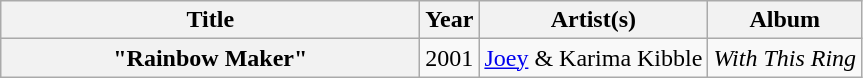<table class="wikitable plainrowheaders" style="text-align:center;" border="1">
<tr>
<th scope="col" style="width:17em;">Title</th>
<th scope="col">Year</th>
<th scope="col">Artist(s)</th>
<th scope="col">Album</th>
</tr>
<tr>
<th scope="row">"Rainbow Maker"</th>
<td>2001</td>
<td><a href='#'>Joey</a> & Karima Kibble</td>
<td><em>With This Ring</em></td>
</tr>
</table>
